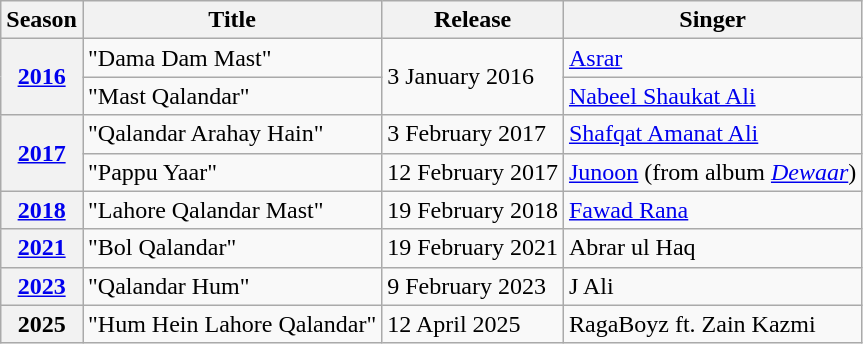<table class="wikitable">
<tr>
<th>Season</th>
<th>Title</th>
<th>Release</th>
<th>Singer</th>
</tr>
<tr>
<th rowspan="2"><a href='#'>2016</a></th>
<td>"Dama Dam Mast"</td>
<td rowspan="2">3 January 2016</td>
<td><a href='#'>Asrar</a></td>
</tr>
<tr>
<td>"Mast Qalandar"</td>
<td><a href='#'>Nabeel Shaukat Ali</a></td>
</tr>
<tr>
<th rowspan="2"><a href='#'>2017</a></th>
<td>"Qalandar Arahay Hain"</td>
<td>3 February 2017</td>
<td><a href='#'>Shafqat Amanat Ali</a></td>
</tr>
<tr>
<td>"Pappu Yaar"</td>
<td>12 February 2017</td>
<td><a href='#'>Junoon</a> (from album <em><a href='#'>Dewaar</a></em>)</td>
</tr>
<tr>
<th><a href='#'>2018</a></th>
<td>"Lahore Qalandar Mast"</td>
<td>19 February 2018</td>
<td><a href='#'>Fawad Rana</a></td>
</tr>
<tr>
<th><a href='#'>2021</a></th>
<td>"Bol Qalandar"</td>
<td>19 February 2021</td>
<td>Abrar ul Haq</td>
</tr>
<tr>
<th><a href='#'>2023</a></th>
<td>"Qalandar Hum"</td>
<td>9 February 2023</td>
<td>J Ali</td>
</tr>
<tr>
<th>2025</th>
<td>"Hum Hein Lahore Qalandar"</td>
<td>12 April 2025</td>
<td>RagaBoyz ft. Zain Kazmi</td>
</tr>
</table>
